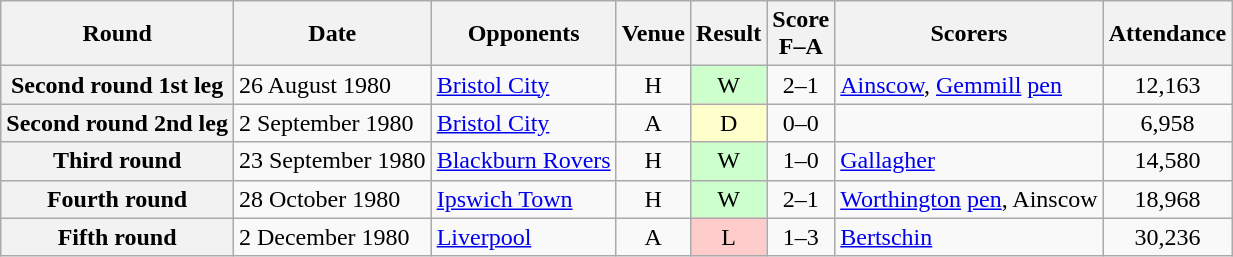<table class="wikitable plainrowheaders" style="text-align:center">
<tr>
<th scope="col">Round</th>
<th scope="col">Date</th>
<th scope="col">Opponents</th>
<th scope="col">Venue</th>
<th scope="col">Result</th>
<th scope="col">Score<br>F–A</th>
<th scope="col">Scorers</th>
<th scope="col">Attendance</th>
</tr>
<tr>
<th scope="row">Second round 1st leg</th>
<td align="left">26 August 1980</td>
<td align="left"><a href='#'>Bristol City</a></td>
<td>H</td>
<td style="background:#cfc">W</td>
<td>2–1</td>
<td align="left"><a href='#'>Ainscow</a>, <a href='#'>Gemmill</a> <a href='#'>pen</a></td>
<td>12,163</td>
</tr>
<tr>
<th scope="row">Second round 2nd leg</th>
<td align="left">2 September 1980</td>
<td align="left"><a href='#'>Bristol City</a></td>
<td>A</td>
<td style="background:#ffc">D</td>
<td>0–0</td>
<td></td>
<td>6,958</td>
</tr>
<tr>
<th scope="row">Third round</th>
<td align="left">23 September 1980</td>
<td align="left"><a href='#'>Blackburn Rovers</a></td>
<td>H</td>
<td style="background:#cfc">W</td>
<td>1–0</td>
<td align="left"><a href='#'>Gallagher</a></td>
<td>14,580</td>
</tr>
<tr>
<th scope="row">Fourth round</th>
<td align="left">28 October 1980</td>
<td align="left"><a href='#'>Ipswich Town</a></td>
<td>H</td>
<td style="background:#cfc">W</td>
<td>2–1</td>
<td align="left"><a href='#'>Worthington</a> <a href='#'>pen</a>, Ainscow</td>
<td>18,968</td>
</tr>
<tr>
<th scope="row">Fifth round</th>
<td align="left">2 December 1980</td>
<td align="left"><a href='#'>Liverpool</a></td>
<td>A</td>
<td style="background:#fcc">L</td>
<td>1–3</td>
<td align="left"><a href='#'>Bertschin</a></td>
<td>30,236</td>
</tr>
</table>
